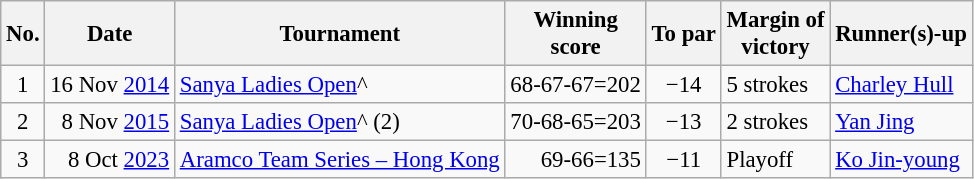<table class="wikitable" style="font-size:95%;">
<tr>
<th>No.</th>
<th>Date</th>
<th>Tournament</th>
<th>Winning<br>score</th>
<th>To par</th>
<th>Margin of<br>victory</th>
<th>Runner(s)-up</th>
</tr>
<tr>
<td align=center>1</td>
<td align=right>16 Nov <a href='#'>2014</a></td>
<td><a href='#'>Sanya Ladies Open</a>^</td>
<td align=right>68-67-67=202</td>
<td align=center>−14</td>
<td>5 strokes</td>
<td> <a href='#'>Charley Hull</a></td>
</tr>
<tr>
<td align=center>2</td>
<td align=right>8 Nov <a href='#'>2015</a></td>
<td><a href='#'>Sanya Ladies Open</a>^ (2)</td>
<td align=right>70-68-65=203</td>
<td align=center>−13</td>
<td>2 strokes</td>
<td> <a href='#'>Yan Jing</a></td>
</tr>
<tr>
<td align=center>3</td>
<td align=right>8 Oct <a href='#'>2023</a></td>
<td><a href='#'>Aramco Team Series – Hong Kong</a></td>
<td align=right>69-66=135</td>
<td align=center>−11</td>
<td>Playoff</td>
<td> <a href='#'>Ko Jin-young</a></td>
</tr>
</table>
